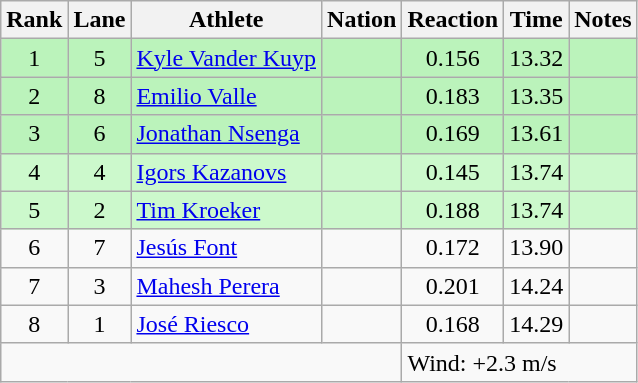<table class="wikitable sortable" style="text-align:center">
<tr>
<th>Rank</th>
<th>Lane</th>
<th>Athlete</th>
<th>Nation</th>
<th>Reaction</th>
<th>Time</th>
<th>Notes</th>
</tr>
<tr bgcolor=bbf3bb>
<td>1</td>
<td>5</td>
<td align="left"><a href='#'>Kyle Vander Kuyp</a></td>
<td align=left></td>
<td>0.156</td>
<td>13.32</td>
<td></td>
</tr>
<tr bgcolor=bbf3bb>
<td>2</td>
<td>8</td>
<td align="left"><a href='#'>Emilio Valle</a></td>
<td align=left></td>
<td>0.183</td>
<td>13.35</td>
<td></td>
</tr>
<tr bgcolor=bbf3bb>
<td>3</td>
<td>6</td>
<td align="left"><a href='#'>Jonathan Nsenga</a></td>
<td align=left></td>
<td>0.169</td>
<td>13.61</td>
<td></td>
</tr>
<tr bgcolor=ccf9cc>
<td>4</td>
<td>4</td>
<td align="left"><a href='#'>Igors Kazanovs</a></td>
<td align=left></td>
<td>0.145</td>
<td>13.74</td>
<td></td>
</tr>
<tr bgcolor=ccf9cc>
<td>5</td>
<td>2</td>
<td align="left"><a href='#'>Tim Kroeker</a></td>
<td align=left></td>
<td>0.188</td>
<td>13.74</td>
<td></td>
</tr>
<tr>
<td>6</td>
<td>7</td>
<td align="left"><a href='#'>Jesús Font</a></td>
<td align=left></td>
<td>0.172</td>
<td>13.90</td>
<td></td>
</tr>
<tr>
<td>7</td>
<td>3</td>
<td align="left"><a href='#'>Mahesh Perera</a></td>
<td align=left></td>
<td>0.201</td>
<td>14.24</td>
<td></td>
</tr>
<tr>
<td>8</td>
<td>1</td>
<td align="left"><a href='#'>José Riesco</a></td>
<td align=left></td>
<td>0.168</td>
<td>14.29</td>
<td></td>
</tr>
<tr class="sortbottom">
<td colspan=4></td>
<td colspan="3" style="text-align:left;">Wind: +2.3 m/s</td>
</tr>
</table>
